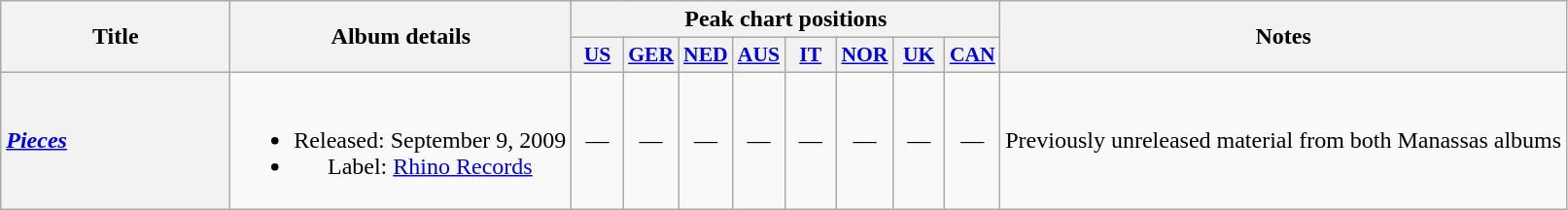<table class="wikitable plainrowheaders" style="text-align:center;">
<tr>
<th scope="col" rowspan="2" style="width:150px;">Title</th>
<th scope="col" rowspan="2">Album details</th>
<th colspan="8" scope="col">Peak chart positions</th>
<th rowspan="2">Notes</th>
</tr>
<tr>
<th style="width:2em;font-size:90%"><a href='#'>US</a></th>
<th style="width:2em;font-size:90%"><a href='#'>GER</a></th>
<th style="width:2em;font-size:90%"><a href='#'>NED</a></th>
<th style="width:2em;font-size:90%"><a href='#'>AUS</a></th>
<th style="width:2em;font-size:90%"><a href='#'>IT</a></th>
<th style="width:2em;font-size:90%"><a href='#'>NOR</a></th>
<th style="width:2em;font-size:90%"><a href='#'>UK</a></th>
<th style="width:2em;font-size:90%"><a href='#'>CAN</a></th>
</tr>
<tr>
<th scope="row" style="text-align:left"><a href='#'><em>Pieces</em></a></th>
<td><br><ul><li>Released: September 9, 2009</li><li>Label: <a href='#'>Rhino Records</a></li></ul></td>
<td>—</td>
<td>—</td>
<td>—</td>
<td>—</td>
<td>—</td>
<td>—</td>
<td>—</td>
<td>—</td>
<td>Previously unreleased material from both Manassas albums</td>
</tr>
</table>
